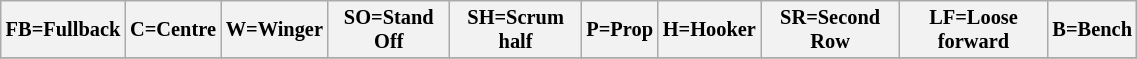<table class="wikitable" style="font-size:85%;" width="60%">
<tr>
<th>FB=Fullback</th>
<th>C=Centre</th>
<th>W=Winger</th>
<th>SO=Stand Off</th>
<th>SH=Scrum half</th>
<th>P=Prop</th>
<th>H=Hooker</th>
<th>SR=Second Row</th>
<th>LF=Loose forward</th>
<th>B=Bench</th>
</tr>
<tr>
</tr>
</table>
